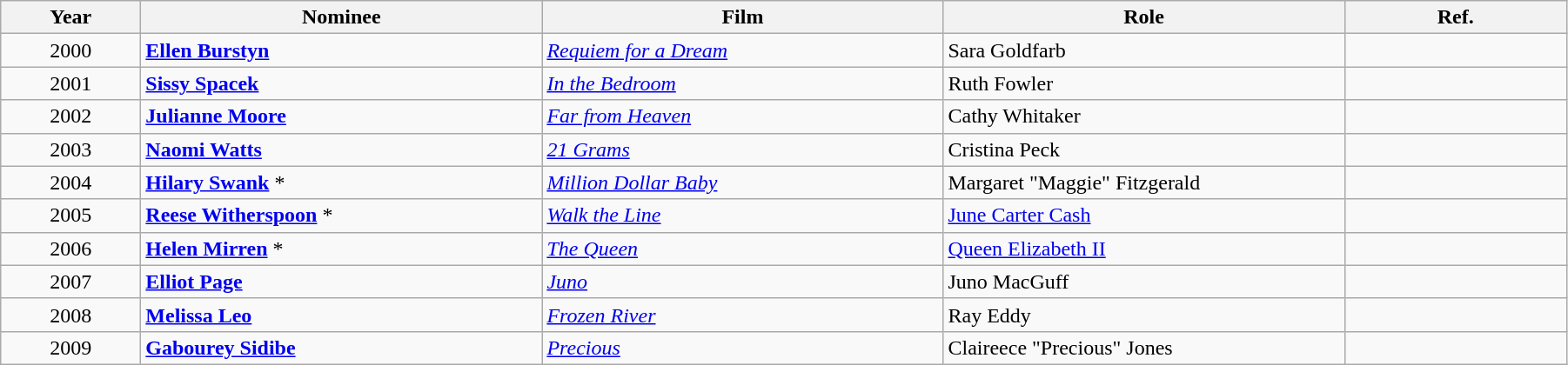<table class="wikitable" width="95%" cellpadding="5">
<tr>
<th width="100"><strong>Year</strong></th>
<th width="300"><strong>Nominee</strong></th>
<th width="300"><strong>Film</strong></th>
<th width="300"><strong>Role</strong></th>
<th>Ref.</th>
</tr>
<tr>
<td style="text-align:center;">2000</td>
<td><strong><a href='#'>Ellen Burstyn</a></strong></td>
<td><em><a href='#'>Requiem for a Dream</a></em></td>
<td>Sara Goldfarb</td>
<td></td>
</tr>
<tr>
<td rowspan="1" style="text-align:center;">2001</td>
<td rowspan="1"><strong><a href='#'>Sissy Spacek</a></strong></td>
<td><em><a href='#'>In the Bedroom</a></em></td>
<td>Ruth Fowler</td>
<td></td>
</tr>
<tr>
<td style="text-align:center;">2002</td>
<td><strong><a href='#'>Julianne Moore</a></strong></td>
<td><em><a href='#'>Far from Heaven</a></em></td>
<td>Cathy Whitaker</td>
<td></td>
</tr>
<tr>
<td rowspan="1" style="text-align:center;">2003</td>
<td rowspan="1"><strong><a href='#'>Naomi Watts</a></strong></td>
<td><em><a href='#'>21 Grams</a></em></td>
<td>Cristina Peck</td>
<td></td>
</tr>
<tr>
<td style="text-align:center;">2004</td>
<td><strong><a href='#'>Hilary Swank</a></strong> *</td>
<td><em><a href='#'>Million Dollar Baby</a></em></td>
<td>Margaret "Maggie" Fitzgerald</td>
<td></td>
</tr>
<tr>
<td style="text-align:center;">2005</td>
<td><strong><a href='#'>Reese Witherspoon</a></strong> *</td>
<td><em><a href='#'>Walk the Line</a></em></td>
<td><a href='#'>June Carter Cash</a></td>
<td></td>
</tr>
<tr>
<td style="text-align:center;">2006</td>
<td><strong><a href='#'>Helen Mirren</a></strong> *</td>
<td><em><a href='#'>The Queen</a></em></td>
<td><a href='#'>Queen Elizabeth II</a></td>
<td></td>
</tr>
<tr>
<td style="text-align:center;">2007</td>
<td><strong><a href='#'>Elliot Page</a></strong></td>
<td><em><a href='#'>Juno</a></em></td>
<td>Juno MacGuff</td>
<td></td>
</tr>
<tr>
<td style="text-align:center;">2008</td>
<td><strong><a href='#'>Melissa Leo</a></strong></td>
<td><em><a href='#'>Frozen River</a></em></td>
<td>Ray Eddy</td>
<td></td>
</tr>
<tr>
<td style="text-align:center;">2009</td>
<td><strong><a href='#'>Gabourey Sidibe</a></strong></td>
<td><em><a href='#'>Precious</a></em></td>
<td>Claireece "Precious" Jones</td>
<td></td>
</tr>
</table>
